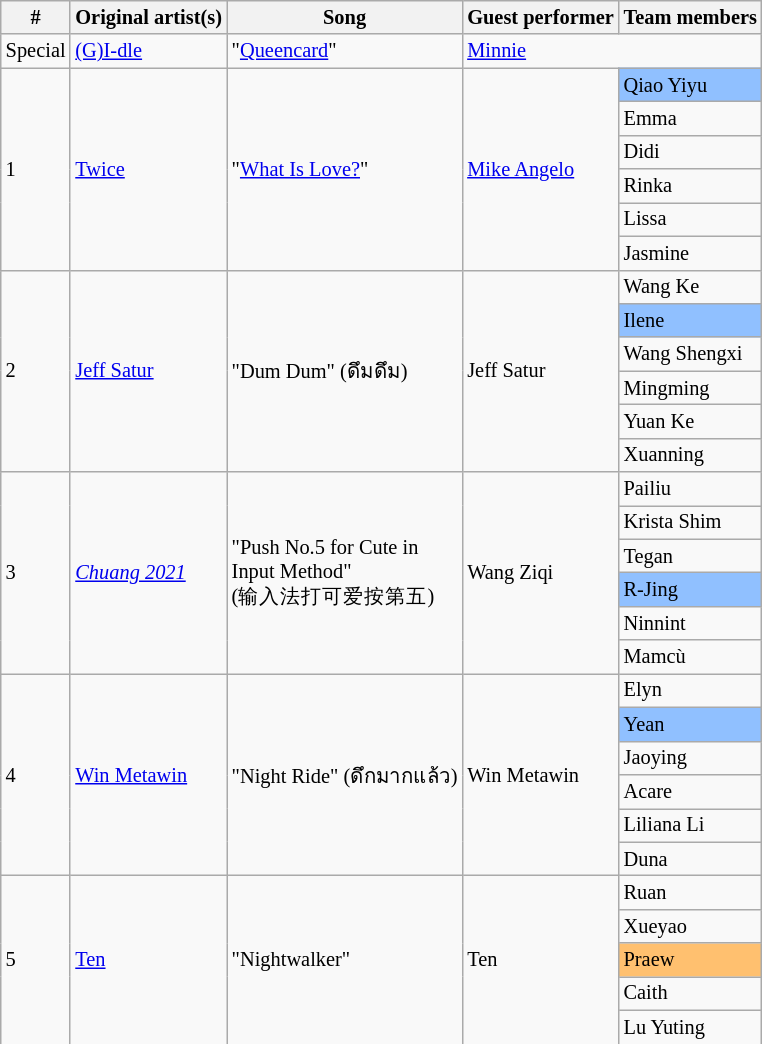<table class="wikitable sortable" style="font-size: 85%; white-space: nowrap;">
<tr>
<th>#</th>
<th>Original artist(s)</th>
<th>Song</th>
<th>Guest performer</th>
<th>Team members</th>
</tr>
<tr>
<td>Special</td>
<td><a href='#'>(G)I-dle</a></td>
<td>"<a href='#'>Queencard</a>"</td>
<td colspan="2"><a href='#'>Minnie</a></td>
</tr>
<tr>
<td rowspan="6">1</td>
<td rowspan="6"><a href='#'>Twice</a></td>
<td rowspan="6">"<a href='#'>What Is Love?</a>"</td>
<td rowspan="6"><a href='#'>Mike Angelo</a></td>
<td style="background:#90C0FF">Qiao Yiyu</td>
</tr>
<tr>
<td>Emma</td>
</tr>
<tr>
<td>Didi</td>
</tr>
<tr>
<td>Rinka</td>
</tr>
<tr>
<td>Lissa</td>
</tr>
<tr>
<td>Jasmine</td>
</tr>
<tr>
<td rowspan="6">2</td>
<td rowspan="6"><a href='#'>Jeff Satur</a></td>
<td rowspan="6">"Dum Dum" (ดึมดึม)</td>
<td rowspan="6">Jeff Satur</td>
<td>Wang Ke</td>
</tr>
<tr>
<td style="background:#90C0FF">Ilene</td>
</tr>
<tr>
<td>Wang Shengxi</td>
</tr>
<tr>
<td>Mingming</td>
</tr>
<tr>
<td>Yuan Ke</td>
</tr>
<tr>
<td>Xuanning</td>
</tr>
<tr>
<td rowspan="6">3</td>
<td rowspan="6"><em><a href='#'>Chuang 2021</a></em></td>
<td rowspan="6">"Push No.5 for Cute in<br>Input Method"<br>(输入法打可爱按第五)</td>
<td rowspan="6">Wang Ziqi</td>
<td>Pailiu</td>
</tr>
<tr>
<td>Krista Shim</td>
</tr>
<tr>
<td>Tegan</td>
</tr>
<tr>
<td style="background:#90C0FF">R-Jing</td>
</tr>
<tr>
<td>Ninnint</td>
</tr>
<tr>
<td>Mamcù</td>
</tr>
<tr>
<td rowspan="6">4</td>
<td rowspan="6"><a href='#'>Win Metawin</a></td>
<td rowspan="6">"Night Ride" (ดึกมากแล้ว)</td>
<td rowspan="6">Win Metawin</td>
<td>Elyn</td>
</tr>
<tr>
<td style="background:#90C0FF">Yean</td>
</tr>
<tr>
<td>Jaoying</td>
</tr>
<tr>
<td>Acare</td>
</tr>
<tr>
<td>Liliana Li</td>
</tr>
<tr>
<td>Duna</td>
</tr>
<tr>
<td rowspan="5">5</td>
<td rowspan="5"><a href='#'>Ten</a></td>
<td rowspan="5">"Nightwalker"</td>
<td rowspan="5">Ten</td>
<td>Ruan</td>
</tr>
<tr>
<td>Xueyao</td>
</tr>
<tr>
<td style="background:#FFC06F">Praew</td>
</tr>
<tr>
<td>Caith</td>
</tr>
<tr>
<td>Lu Yuting</td>
</tr>
</table>
